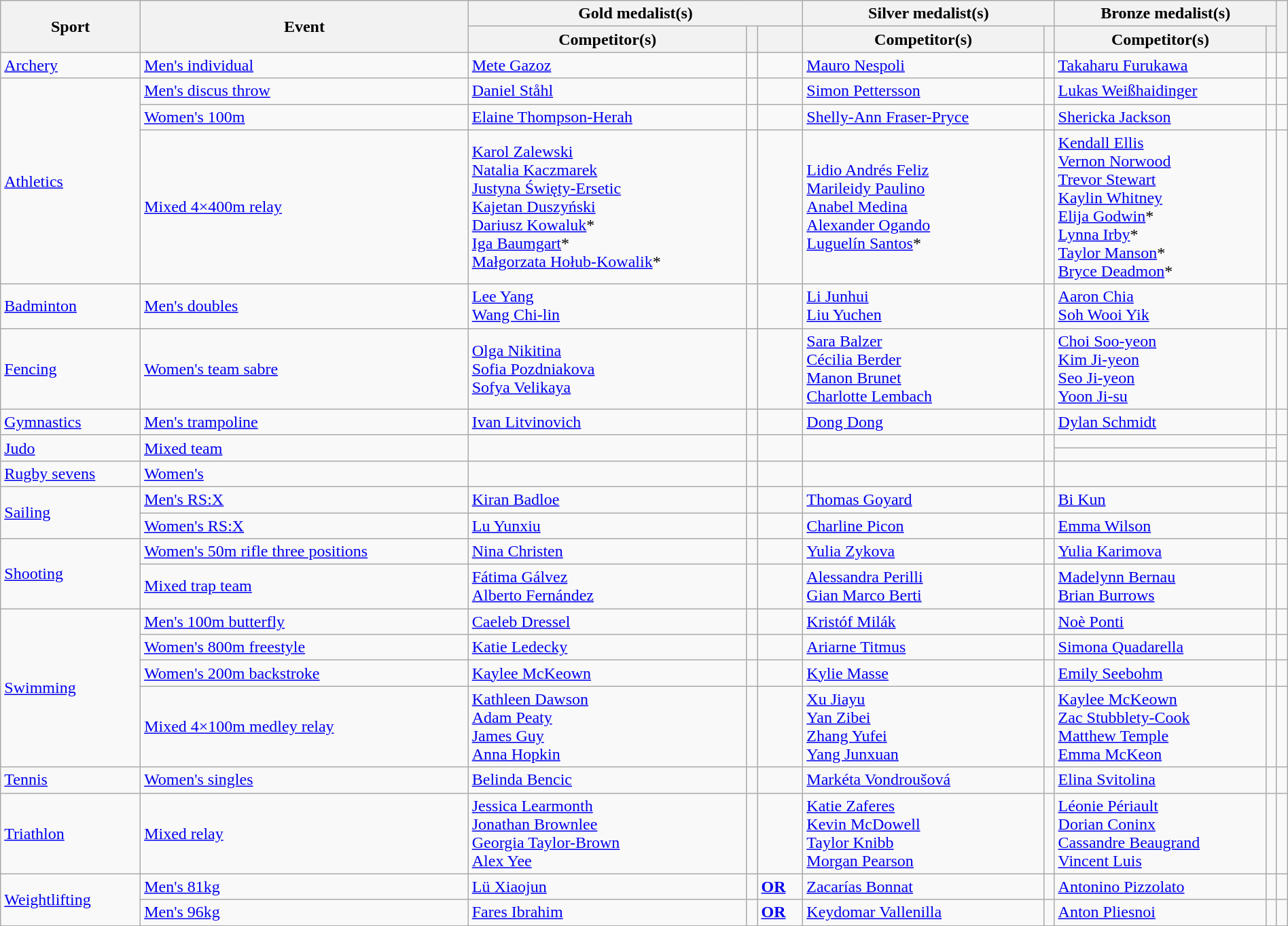<table class="wikitable" style="width:100%;">
<tr>
<th rowspan="2">Sport</th>
<th rowspan="2">Event</th>
<th colspan="3">Gold medalist(s)</th>
<th colspan="2">Silver medalist(s)</th>
<th colspan="2">Bronze medalist(s)</th>
<th rowspan="2"></th>
</tr>
<tr>
<th>Competitor(s)</th>
<th></th>
<th></th>
<th>Competitor(s)</th>
<th></th>
<th>Competitor(s)</th>
<th></th>
</tr>
<tr>
<td><a href='#'>Archery</a></td>
<td><a href='#'>Men's individual</a></td>
<td><a href='#'>Mete Gazoz</a></td>
<td></td>
<td></td>
<td><a href='#'>Mauro Nespoli</a></td>
<td></td>
<td><a href='#'>Takaharu Furukawa</a></td>
<td></td>
<td></td>
</tr>
<tr>
<td rowspan="3"><a href='#'>Athletics</a></td>
<td><a href='#'>Men's discus throw</a></td>
<td><a href='#'>Daniel Ståhl</a></td>
<td></td>
<td></td>
<td><a href='#'>Simon Pettersson</a></td>
<td></td>
<td><a href='#'>Lukas Weißhaidinger</a></td>
<td></td>
<td></td>
</tr>
<tr>
<td><a href='#'>Women's 100m</a></td>
<td><a href='#'>Elaine Thompson-Herah</a></td>
<td></td>
<td></td>
<td><a href='#'>Shelly-Ann Fraser-Pryce</a></td>
<td></td>
<td><a href='#'>Shericka Jackson</a></td>
<td></td>
<td></td>
</tr>
<tr>
<td><a href='#'>Mixed 4×400m relay</a></td>
<td><a href='#'>Karol Zalewski</a><br><a href='#'>Natalia Kaczmarek</a><br><a href='#'>Justyna Święty-Ersetic</a><br><a href='#'>Kajetan Duszyński</a><br><a href='#'>Dariusz Kowaluk</a>*<br><a href='#'>Iga Baumgart</a>*<br><a href='#'>Małgorzata Hołub-Kowalik</a>*</td>
<td></td>
<td></td>
<td><a href='#'>Lidio Andrés Feliz</a><br><a href='#'>Marileidy Paulino</a><br><a href='#'>Anabel Medina</a><br><a href='#'>Alexander Ogando</a><br><a href='#'>Luguelín Santos</a>*</td>
<td></td>
<td><a href='#'>Kendall Ellis</a><br><a href='#'>Vernon Norwood</a><br><a href='#'>Trevor Stewart</a><br><a href='#'>Kaylin Whitney</a><br><a href='#'>Elija Godwin</a>*<br><a href='#'>Lynna Irby</a>*<br><a href='#'>Taylor Manson</a>*<br><a href='#'>Bryce Deadmon</a>*</td>
<td></td>
<td></td>
</tr>
<tr>
<td><a href='#'>Badminton</a></td>
<td><a href='#'>Men's doubles</a></td>
<td><a href='#'>Lee Yang</a><br><a href='#'>Wang Chi-lin</a></td>
<td></td>
<td></td>
<td><a href='#'>Li Junhui</a><br><a href='#'>Liu Yuchen</a></td>
<td></td>
<td><a href='#'>Aaron Chia</a><br><a href='#'>Soh Wooi Yik</a></td>
<td></td>
<td></td>
</tr>
<tr>
<td><a href='#'>Fencing</a></td>
<td><a href='#'>Women's team sabre</a></td>
<td><a href='#'>Olga Nikitina</a><br><a href='#'>Sofia Pozdniakova</a><br><a href='#'>Sofya Velikaya</a></td>
<td></td>
<td></td>
<td><a href='#'>Sara Balzer</a><br><a href='#'>Cécilia Berder</a><br><a href='#'>Manon Brunet</a><br><a href='#'>Charlotte Lembach</a></td>
<td></td>
<td><a href='#'>Choi Soo-yeon</a><br><a href='#'>Kim Ji-yeon</a><br><a href='#'>Seo Ji-yeon</a><br><a href='#'>Yoon Ji-su</a></td>
<td></td>
<td></td>
</tr>
<tr>
<td><a href='#'>Gymnastics</a></td>
<td><a href='#'>Men's trampoline</a></td>
<td><a href='#'>Ivan Litvinovich</a></td>
<td></td>
<td></td>
<td><a href='#'>Dong Dong</a></td>
<td></td>
<td><a href='#'>Dylan Schmidt</a></td>
<td></td>
<td></td>
</tr>
<tr>
<td rowspan="2"><a href='#'>Judo</a></td>
<td rowspan="2"><a href='#'>Mixed team</a></td>
<td rowspan="2"></td>
<td rowspan="2"></td>
<td rowspan="2"></td>
<td rowspan="2"></td>
<td rowspan="2"></td>
<td></td>
<td></td>
<td rowspan="2"></td>
</tr>
<tr>
<td></td>
<td></td>
</tr>
<tr>
<td><a href='#'>Rugby sevens</a></td>
<td><a href='#'>Women's</a></td>
<td></td>
<td></td>
<td></td>
<td></td>
<td></td>
<td></td>
<td></td>
<td></td>
</tr>
<tr>
<td rowspan="2"><a href='#'>Sailing</a></td>
<td><a href='#'>Men's RS:X</a></td>
<td><a href='#'>Kiran Badloe</a></td>
<td></td>
<td></td>
<td><a href='#'>Thomas Goyard</a></td>
<td></td>
<td><a href='#'>Bi Kun</a></td>
<td></td>
<td></td>
</tr>
<tr>
<td><a href='#'>Women's RS:X</a></td>
<td><a href='#'>Lu Yunxiu</a></td>
<td></td>
<td></td>
<td><a href='#'>Charline Picon</a></td>
<td></td>
<td><a href='#'>Emma Wilson</a></td>
<td></td>
<td></td>
</tr>
<tr>
<td rowspan="2"><a href='#'>Shooting</a></td>
<td><a href='#'>Women's 50m rifle three positions</a></td>
<td><a href='#'>Nina Christen</a></td>
<td></td>
<td></td>
<td><a href='#'>Yulia Zykova</a></td>
<td></td>
<td><a href='#'>Yulia Karimova</a></td>
<td></td>
<td></td>
</tr>
<tr>
<td><a href='#'>Mixed trap team</a></td>
<td><a href='#'>Fátima Gálvez</a><br><a href='#'>Alberto Fernández</a></td>
<td></td>
<td></td>
<td><a href='#'>Alessandra Perilli</a><br><a href='#'>Gian Marco Berti</a></td>
<td></td>
<td><a href='#'>Madelynn Bernau</a><br><a href='#'>Brian Burrows</a></td>
<td></td>
<td></td>
</tr>
<tr>
<td rowspan="4"><a href='#'>Swimming</a></td>
<td><a href='#'>Men's 100m butterfly</a></td>
<td><a href='#'>Caeleb Dressel</a></td>
<td></td>
<td></td>
<td><a href='#'>Kristóf Milák</a></td>
<td></td>
<td><a href='#'>Noè Ponti</a></td>
<td></td>
<td></td>
</tr>
<tr>
<td><a href='#'>Women's 800m freestyle</a></td>
<td><a href='#'>Katie Ledecky</a></td>
<td></td>
<td></td>
<td><a href='#'>Ariarne Titmus</a></td>
<td></td>
<td><a href='#'>Simona Quadarella</a></td>
<td></td>
<td></td>
</tr>
<tr>
<td><a href='#'>Women's 200m backstroke</a></td>
<td><a href='#'>Kaylee McKeown</a></td>
<td></td>
<td></td>
<td><a href='#'>Kylie Masse</a></td>
<td></td>
<td><a href='#'>Emily Seebohm</a></td>
<td></td>
<td></td>
</tr>
<tr>
<td><a href='#'>Mixed 4×100m medley relay</a></td>
<td><a href='#'>Kathleen Dawson</a><br><a href='#'>Adam Peaty</a><br><a href='#'>James Guy</a><br><a href='#'>Anna Hopkin</a></td>
<td></td>
<td></td>
<td><a href='#'>Xu Jiayu</a><br><a href='#'>Yan Zibei</a><br><a href='#'>Zhang Yufei</a><br><a href='#'>Yang Junxuan</a></td>
<td></td>
<td><a href='#'>Kaylee McKeown</a><br><a href='#'>Zac Stubblety-Cook</a><br><a href='#'>Matthew Temple</a><br><a href='#'>Emma McKeon</a></td>
<td></td>
<td></td>
</tr>
<tr>
<td><a href='#'>Tennis</a></td>
<td><a href='#'>Women's singles</a></td>
<td><a href='#'>Belinda Bencic</a></td>
<td></td>
<td></td>
<td><a href='#'>Markéta Vondroušová</a></td>
<td></td>
<td><a href='#'>Elina Svitolina</a></td>
<td></td>
<td></td>
</tr>
<tr>
<td><a href='#'>Triathlon</a></td>
<td><a href='#'>Mixed relay</a></td>
<td><a href='#'>Jessica Learmonth</a><br><a href='#'>Jonathan Brownlee</a><br><a href='#'>Georgia Taylor-Brown</a><br><a href='#'>Alex Yee</a></td>
<td></td>
<td></td>
<td><a href='#'>Katie Zaferes</a><br><a href='#'>Kevin McDowell</a><br><a href='#'>Taylor Knibb</a><br><a href='#'>Morgan Pearson</a></td>
<td></td>
<td><a href='#'>Léonie Périault</a><br><a href='#'>Dorian Coninx</a><br><a href='#'>Cassandre Beaugrand</a><br><a href='#'>Vincent Luis</a></td>
<td></td>
<td></td>
</tr>
<tr>
<td rowspan="2"><a href='#'>Weightlifting</a></td>
<td><a href='#'>Men's 81kg</a></td>
<td><a href='#'>Lü Xiaojun</a></td>
<td></td>
<td><strong><a href='#'>OR</a></strong></td>
<td><a href='#'>Zacarías Bonnat</a></td>
<td></td>
<td><a href='#'>Antonino Pizzolato</a></td>
<td></td>
<td></td>
</tr>
<tr>
<td><a href='#'>Men's 96kg</a></td>
<td><a href='#'>Fares Ibrahim</a></td>
<td></td>
<td><strong><a href='#'>OR</a></strong></td>
<td><a href='#'>Keydomar Vallenilla</a></td>
<td></td>
<td><a href='#'>Anton Pliesnoi</a></td>
<td></td>
<td></td>
</tr>
</table>
